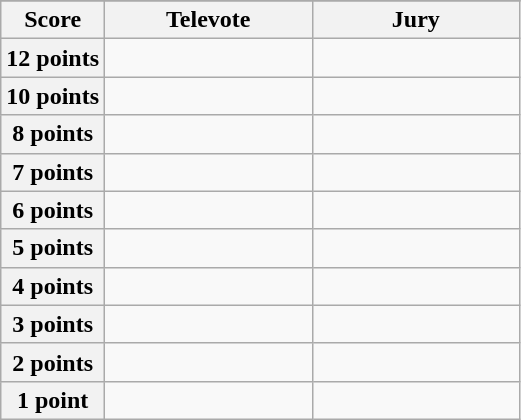<table class="wikitable">
<tr>
</tr>
<tr>
<th scope="col" width="20%">Score</th>
<th scope="col" width="40%">Televote</th>
<th scope="col" width="40%">Jury</th>
</tr>
<tr>
<th scope="row">12 points</th>
<td></td>
<td></td>
</tr>
<tr>
<th scope="row">10 points</th>
<td></td>
<td></td>
</tr>
<tr>
<th scope="row">8 points</th>
<td></td>
<td></td>
</tr>
<tr>
<th scope="row">7 points</th>
<td></td>
<td></td>
</tr>
<tr>
<th scope="row">6 points</th>
<td></td>
<td></td>
</tr>
<tr>
<th scope="row">5 points</th>
<td></td>
<td></td>
</tr>
<tr>
<th scope="row">4 points</th>
<td></td>
<td></td>
</tr>
<tr>
<th scope="row">3 points</th>
<td></td>
<td></td>
</tr>
<tr>
<th scope="row">2 points</th>
<td></td>
<td></td>
</tr>
<tr>
<th scope="row">1 point</th>
<td></td>
<td></td>
</tr>
</table>
